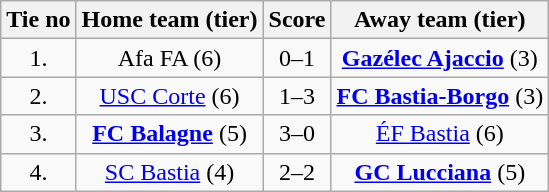<table class="wikitable" style="text-align: center">
<tr>
<th>Tie no</th>
<th>Home team (tier)</th>
<th>Score</th>
<th>Away team (tier)</th>
</tr>
<tr>
<td>1.</td>
<td>Afa FA (6)</td>
<td>0–1</td>
<td><strong><a href='#'>Gazélec Ajaccio</a></strong> (3)</td>
</tr>
<tr>
<td>2.</td>
<td><a href='#'>USC Corte</a> (6)</td>
<td>1–3</td>
<td><strong><a href='#'>FC Bastia-Borgo</a></strong> (3)</td>
</tr>
<tr>
<td>3.</td>
<td><strong><a href='#'>FC Balagne</a></strong> (5)</td>
<td>3–0</td>
<td><a href='#'>ÉF Bastia</a> (6)</td>
</tr>
<tr>
<td>4.</td>
<td><a href='#'>SC Bastia</a> (4)</td>
<td>2–2 </td>
<td><strong><a href='#'>GC Lucciana</a></strong> (5)</td>
</tr>
</table>
